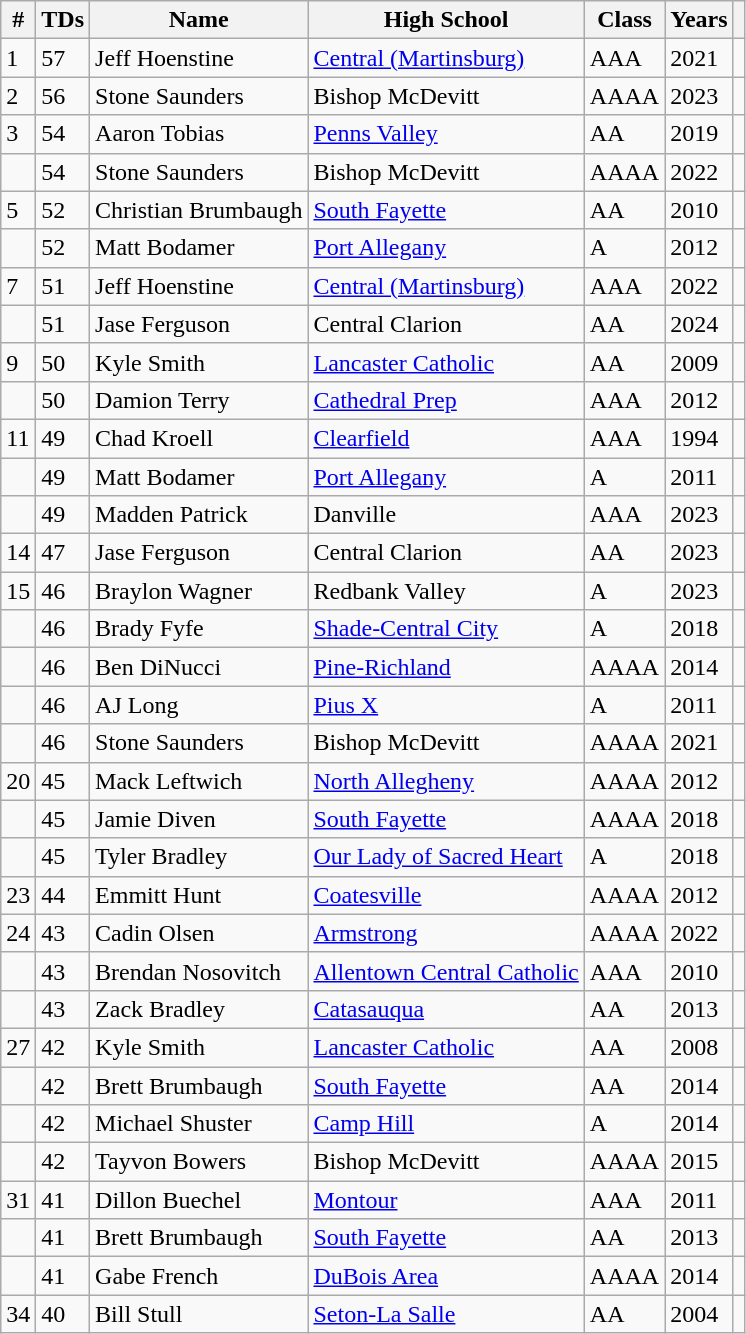<table class="wikitable sortable">
<tr>
<th>#</th>
<th>TDs</th>
<th>Name</th>
<th>High School</th>
<th>Class</th>
<th>Years</th>
<th></th>
</tr>
<tr>
<td>1</td>
<td>57</td>
<td>Jeff Hoenstine</td>
<td><a href='#'>Central (Martinsburg)</a></td>
<td>AAA</td>
<td>2021</td>
<td></td>
</tr>
<tr>
<td>2</td>
<td>56</td>
<td>Stone Saunders</td>
<td>Bishop McDevitt</td>
<td>AAAA</td>
<td>2023</td>
<td></td>
</tr>
<tr>
<td>3</td>
<td>54</td>
<td>Aaron Tobias</td>
<td><a href='#'>Penns Valley</a></td>
<td>AA</td>
<td>2019</td>
<td></td>
</tr>
<tr>
<td></td>
<td>54</td>
<td>Stone Saunders</td>
<td>Bishop McDevitt</td>
<td>AAAA</td>
<td>2022</td>
<td></td>
</tr>
<tr>
<td>5</td>
<td>52</td>
<td>Christian Brumbaugh</td>
<td><a href='#'>South Fayette</a></td>
<td>AA</td>
<td>2010</td>
<td></td>
</tr>
<tr>
<td></td>
<td>52</td>
<td>Matt Bodamer</td>
<td><a href='#'>Port Allegany</a></td>
<td>A</td>
<td>2012</td>
<td></td>
</tr>
<tr>
<td>7</td>
<td>51</td>
<td>Jeff Hoenstine</td>
<td><a href='#'>Central (Martinsburg)</a></td>
<td>AAA</td>
<td>2022</td>
<td></td>
</tr>
<tr>
<td></td>
<td>51</td>
<td>Jase Ferguson</td>
<td>Central Clarion</td>
<td>AA</td>
<td>2024</td>
<td></td>
</tr>
<tr>
<td>9</td>
<td>50</td>
<td>Kyle Smith</td>
<td><a href='#'>Lancaster Catholic</a></td>
<td>AA</td>
<td>2009</td>
<td></td>
</tr>
<tr>
<td></td>
<td>50</td>
<td>Damion Terry</td>
<td><a href='#'>Cathedral Prep</a></td>
<td>AAA</td>
<td>2012</td>
<td></td>
</tr>
<tr>
<td>11</td>
<td>49</td>
<td>Chad Kroell</td>
<td><a href='#'>Clearfield</a></td>
<td>AAA</td>
<td>1994</td>
<td></td>
</tr>
<tr>
<td></td>
<td>49</td>
<td>Matt Bodamer</td>
<td><a href='#'>Port Allegany</a></td>
<td>A</td>
<td>2011</td>
<td></td>
</tr>
<tr>
<td></td>
<td>49</td>
<td>Madden Patrick</td>
<td>Danville</td>
<td>AAA</td>
<td>2023</td>
<td></td>
</tr>
<tr>
<td>14</td>
<td>47</td>
<td>Jase Ferguson</td>
<td>Central Clarion</td>
<td>AA</td>
<td>2023</td>
<td></td>
</tr>
<tr>
<td>15</td>
<td>46</td>
<td>Braylon Wagner</td>
<td>Redbank Valley</td>
<td>A</td>
<td>2023</td>
<td></td>
</tr>
<tr>
<td></td>
<td>46</td>
<td>Brady Fyfe</td>
<td><a href='#'>Shade-Central City</a></td>
<td>A</td>
<td>2018</td>
<td></td>
</tr>
<tr>
<td></td>
<td>46</td>
<td>Ben DiNucci</td>
<td><a href='#'>Pine-Richland</a></td>
<td>AAAA</td>
<td>2014</td>
<td></td>
</tr>
<tr>
<td></td>
<td>46</td>
<td>AJ Long</td>
<td><a href='#'>Pius X</a></td>
<td>A</td>
<td>2011</td>
<td></td>
</tr>
<tr>
<td></td>
<td>46</td>
<td>Stone Saunders</td>
<td>Bishop McDevitt</td>
<td>AAAA</td>
<td>2021</td>
<td></td>
</tr>
<tr>
<td>20</td>
<td>45</td>
<td>Mack Leftwich</td>
<td><a href='#'>North Allegheny</a></td>
<td>AAAA</td>
<td>2012</td>
<td></td>
</tr>
<tr>
<td></td>
<td>45</td>
<td>Jamie Diven</td>
<td><a href='#'>South Fayette</a></td>
<td>AAAA</td>
<td>2018</td>
<td></td>
</tr>
<tr>
<td></td>
<td>45</td>
<td>Tyler Bradley</td>
<td><a href='#'>Our Lady of Sacred Heart</a></td>
<td>A</td>
<td>2018</td>
<td></td>
</tr>
<tr>
<td>23</td>
<td>44</td>
<td>Emmitt Hunt</td>
<td><a href='#'>Coatesville</a></td>
<td>AAAA</td>
<td>2012</td>
<td></td>
</tr>
<tr>
<td>24</td>
<td>43</td>
<td>Cadin Olsen</td>
<td><a href='#'>Armstrong</a></td>
<td>AAAA</td>
<td>2022</td>
<td></td>
</tr>
<tr>
<td></td>
<td>43</td>
<td>Brendan Nosovitch</td>
<td><a href='#'>Allentown Central Catholic</a></td>
<td>AAA</td>
<td>2010</td>
<td></td>
</tr>
<tr>
<td></td>
<td>43</td>
<td>Zack Bradley</td>
<td><a href='#'>Catasauqua</a></td>
<td>AA</td>
<td>2013</td>
<td></td>
</tr>
<tr>
<td>27</td>
<td>42</td>
<td>Kyle Smith</td>
<td><a href='#'>Lancaster Catholic</a></td>
<td>AA</td>
<td>2008</td>
<td></td>
</tr>
<tr>
<td></td>
<td>42</td>
<td>Brett Brumbaugh</td>
<td><a href='#'>South Fayette</a></td>
<td>AA</td>
<td>2014</td>
<td></td>
</tr>
<tr>
<td></td>
<td>42</td>
<td>Michael Shuster</td>
<td><a href='#'>Camp Hill</a></td>
<td>A</td>
<td>2014</td>
<td></td>
</tr>
<tr>
<td></td>
<td>42</td>
<td>Tayvon Bowers</td>
<td>Bishop McDevitt</td>
<td>AAAA</td>
<td>2015</td>
<td></td>
</tr>
<tr>
<td>31</td>
<td>41</td>
<td>Dillon Buechel</td>
<td><a href='#'>Montour</a></td>
<td>AAA</td>
<td>2011</td>
<td></td>
</tr>
<tr>
<td></td>
<td>41</td>
<td>Brett Brumbaugh</td>
<td><a href='#'>South Fayette</a></td>
<td>AA</td>
<td>2013</td>
<td></td>
</tr>
<tr>
<td></td>
<td>41</td>
<td>Gabe French</td>
<td><a href='#'>DuBois Area</a></td>
<td>AAAA</td>
<td>2014</td>
<td></td>
</tr>
<tr>
<td>34</td>
<td>40</td>
<td>Bill Stull</td>
<td><a href='#'>Seton-La Salle</a></td>
<td>AA</td>
<td>2004</td>
<td></td>
</tr>
</table>
